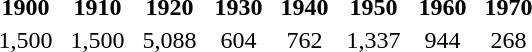<table class="toccolours">
<tr>
<td align=center>  <strong>1900</strong></td>
<td align=center>  <strong>1910</strong></td>
<td align=center>  <strong>1920</strong></td>
<td align=center>  <strong>1930</strong></td>
<td align=center>  <strong>1940</strong></td>
<td align=center>  <strong>1950</strong></td>
<td align=center>  <strong>1960</strong></td>
<td align=center>  <strong>1970</strong>  </td>
</tr>
<tr>
<td align=center>  1,500</td>
<td align=center>  1,500</td>
<td align=center>  5,088</td>
<td align=center>  604</td>
<td align=center>  762</td>
<td align=center>  1,337</td>
<td align=center>  944</td>
<td align=center>  268  </td>
</tr>
</table>
